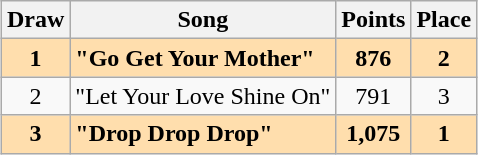<table class="sortable wikitable" style="margin: 1em auto 1em auto; text-align:center">
<tr>
<th>Draw</th>
<th>Song</th>
<th>Points</th>
<th>Place</th>
</tr>
<tr style="font-weight:bold; background:navajowhite;">
<td>1</td>
<td align="left">"Go Get Your Mother"</td>
<td>876</td>
<td>2</td>
</tr>
<tr>
<td>2</td>
<td align="left">"Let Your Love Shine On"</td>
<td>791</td>
<td>3</td>
</tr>
<tr style="font-weight:bold; background:navajowhite;">
<td>3</td>
<td align="left">"Drop Drop Drop"</td>
<td>1,075</td>
<td>1</td>
</tr>
</table>
